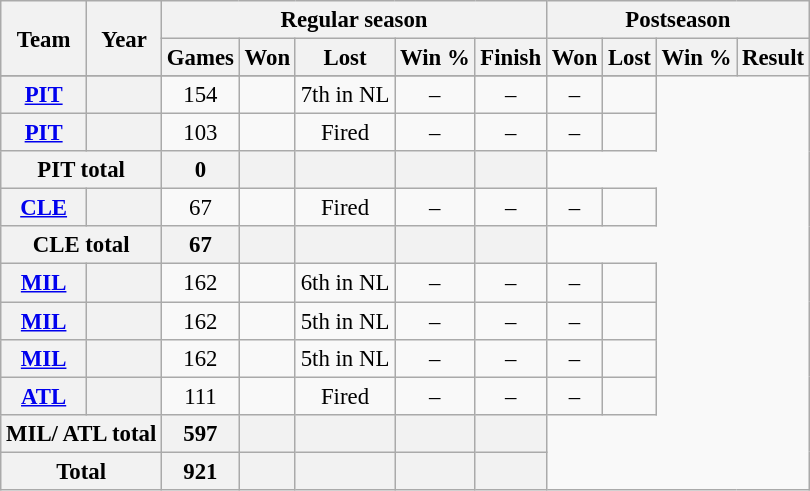<table class="wikitable" style="font-size: 95%; text-align:center;">
<tr>
<th rowspan="2">Team</th>
<th rowspan="2">Year</th>
<th colspan="5">Regular season</th>
<th colspan="4">Postseason</th>
</tr>
<tr>
<th>Games</th>
<th>Won</th>
<th>Lost</th>
<th>Win %</th>
<th>Finish</th>
<th>Won</th>
<th>Lost</th>
<th>Win %</th>
<th>Result</th>
</tr>
<tr>
</tr>
<tr>
<th><a href='#'>PIT</a></th>
<th></th>
<td>154</td>
<td></td>
<td>7th in NL</td>
<td>–</td>
<td>–</td>
<td>–</td>
<td></td>
</tr>
<tr>
<th><a href='#'>PIT</a></th>
<th></th>
<td>103</td>
<td></td>
<td>Fired</td>
<td>–</td>
<td>–</td>
<td>–</td>
<td></td>
</tr>
<tr>
<th colspan="2">PIT total</th>
<th>0</th>
<th></th>
<th></th>
<th></th>
<th></th>
</tr>
<tr>
<th><a href='#'>CLE</a></th>
<th></th>
<td>67</td>
<td></td>
<td>Fired</td>
<td>–</td>
<td>–</td>
<td>–</td>
<td></td>
</tr>
<tr>
<th colspan="2">CLE total</th>
<th>67</th>
<th></th>
<th></th>
<th></th>
<th></th>
</tr>
<tr>
<th><a href='#'>MIL</a></th>
<th></th>
<td>162</td>
<td></td>
<td>6th in NL</td>
<td>–</td>
<td>–</td>
<td>–</td>
<td></td>
</tr>
<tr>
<th><a href='#'>MIL</a></th>
<th></th>
<td>162</td>
<td></td>
<td>5th in NL</td>
<td>–</td>
<td>–</td>
<td>–</td>
<td></td>
</tr>
<tr>
<th><a href='#'>MIL</a></th>
<th></th>
<td>162</td>
<td></td>
<td>5th in NL</td>
<td>–</td>
<td>–</td>
<td>–</td>
<td></td>
</tr>
<tr>
<th><a href='#'>ATL</a></th>
<th></th>
<td>111</td>
<td></td>
<td>Fired</td>
<td>–</td>
<td>–</td>
<td>–</td>
<td></td>
</tr>
<tr>
<th colspan="2">MIL/ ATL total</th>
<th>597</th>
<th></th>
<th></th>
<th></th>
<th></th>
</tr>
<tr>
<th colspan="2">Total</th>
<th>921</th>
<th></th>
<th></th>
<th></th>
<th></th>
</tr>
</table>
